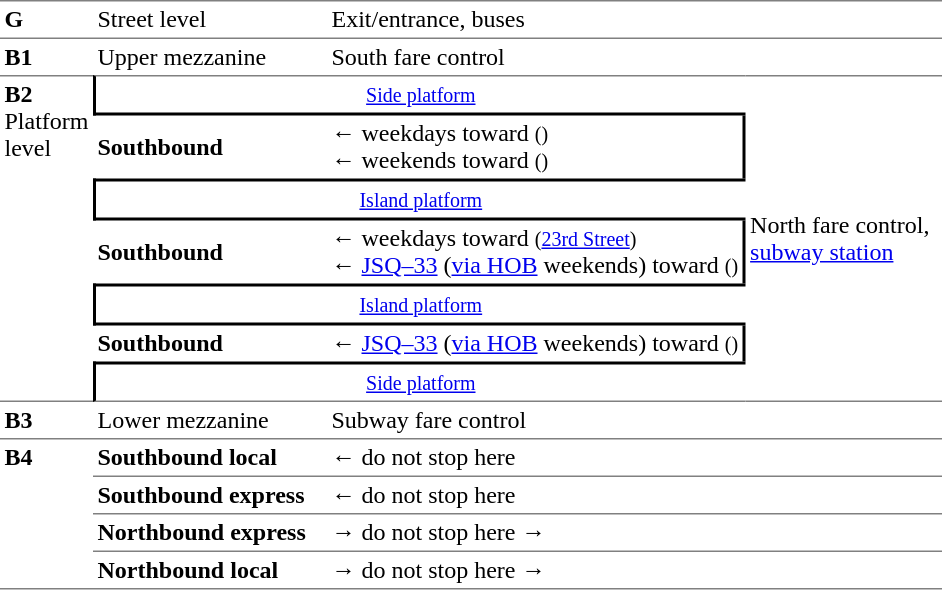<table table border=0 cellspacing=0 cellpadding=3>
<tr>
<td style="border-top:solid 1px gray;" width=50><strong>G</strong></td>
<td style="border-top:solid 1px gray;" width=150>Street level</td>
<td style="border-top:solid 1px gray;" width=400 colspan=2>Exit/entrance, buses</td>
</tr>
<tr>
<td style="border-top:solid 1px gray;"><strong>B1</strong></td>
<td style="border-top:solid 1px gray;">Upper mezzanine</td>
<td style="border-top:solid 1px gray;" colspan=2>South fare control</td>
</tr>
<tr>
<td style="border-top:solid 1px gray;border-bottom:solid 1px gray;" rowspan=7 valign=top><strong>B2</strong><br>Platform level</td>
<td style="border-top:solid 1px gray;border-right:solid 0px black;border-left:solid 2px black;border-bottom:solid 2px black;text-align:center;" colspan=2><small><a href='#'>Side platform</a> </small></td>
<td style="border-top:solid 1px gray;border-bottom:solid 1px gray;" rowspan=7 width=125>North fare control, <a href='#'>subway station</a></td>
</tr>
<tr>
<td><strong>Southbound</strong></td>
<td style="border-right:solid 2px black;">←  weekdays toward  <small>()</small><br>←  weekends toward  <small>()</small></td>
</tr>
<tr>
<td style="border-top:solid 2px black;border-right:solid 0px black;border-left:solid 2px black;border-bottom:solid 2px black;text-align:center;" colspan=2><small><a href='#'>Island platform</a> </small></td>
</tr>
<tr>
<td><strong>Southbound</strong></td>
<td style="border-right:solid 2px black;">←  weekdays toward  <small>(<a href='#'>23rd Street</a>)</small><br>←   <a href='#'>JSQ–33</a> (<a href='#'>via HOB</a> weekends) toward  <small>()</small></td>
</tr>
<tr>
<td style="border-top:solid 2px black;border-right:solid 0px black;border-left:solid 2px black;border-bottom:solid 2px black;" colspan=2 align=center><small><a href='#'>Island platform</a> </small></td>
</tr>
<tr>
<td><strong>Southbound</strong></td>
<td style="border-right:solid 2px black;">←   <a href='#'>JSQ–33</a> (<a href='#'>via HOB</a> weekends) toward  <small>()</small></td>
</tr>
<tr>
<td style="border-bottom:solid 1px gray;border-top:solid 2px black;border-right:solid 0px black;border-left:solid 2px black;text-align:center;" colspan=2><small><a href='#'>Side platform</a> </small></td>
</tr>
<tr>
<td style="border-bottom:solid 1px gray;"><strong>B3</strong></td>
<td style="border-bottom:solid 1px gray;">Lower mezzanine</td>
<td style="border-bottom:solid 1px gray;" colspan=2>Subway fare control</td>
</tr>
<tr>
<td style="border-bottom:solid 1px gray;" rowspan=4 valign=top><strong>B4</strong></td>
<td style="border-bottom:solid 1px gray;"><span><strong>Southbound local</strong></span></td>
<td style="border-bottom:solid 1px gray;" colspan=2>←  do not stop here</td>
</tr>
<tr>
<td style="border-bottom:solid 1px gray;"><span><strong>Southbound express</strong></span></td>
<td style="border-bottom:solid 1px gray;" colspan=2>←  do not stop here</td>
</tr>
<tr>
<td style="border-bottom:solid 1px gray;"><span><strong>Northbound express</strong></span></td>
<td style="border-bottom:solid 1px gray;" colspan=2><span>→</span>  do not stop here →</td>
</tr>
<tr>
<td style="border-bottom:solid 1px gray;"><span><strong>Northbound local</strong></span></td>
<td style="border-bottom:solid 1px gray;" colspan=2><span>→</span>  do not stop here →</td>
</tr>
</table>
